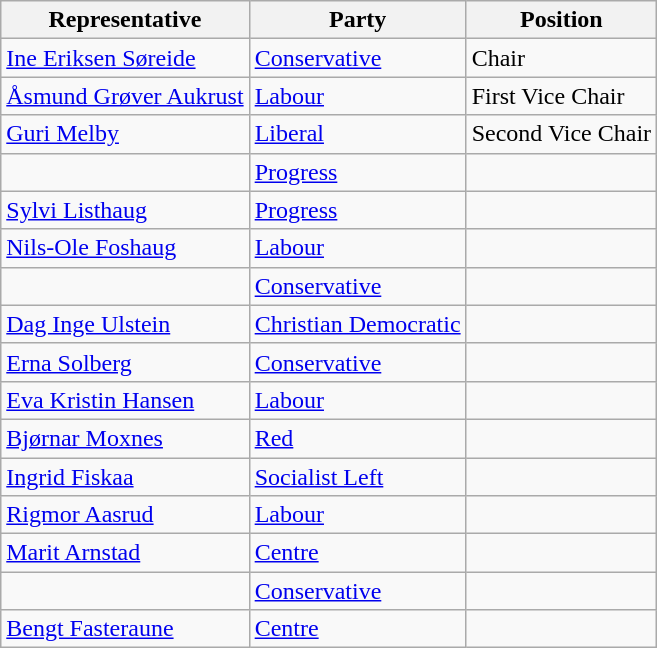<table class="wikitable sortable">
<tr>
<th>Representative</th>
<th>Party</th>
<th>Position</th>
</tr>
<tr>
<td><a href='#'>Ine Eriksen Søreide</a></td>
<td><a href='#'>Conservative</a></td>
<td>Chair</td>
</tr>
<tr>
<td><a href='#'>Åsmund Grøver Aukrust</a></td>
<td><a href='#'>Labour</a></td>
<td>First Vice Chair</td>
</tr>
<tr>
<td><a href='#'>Guri Melby</a></td>
<td><a href='#'>Liberal</a></td>
<td>Second Vice Chair</td>
</tr>
<tr>
<td></td>
<td><a href='#'>Progress</a></td>
<td></td>
</tr>
<tr>
<td><a href='#'>Sylvi Listhaug</a></td>
<td><a href='#'>Progress</a></td>
<td></td>
</tr>
<tr>
<td><a href='#'>Nils-Ole Foshaug</a></td>
<td><a href='#'>Labour</a></td>
<td></td>
</tr>
<tr>
<td></td>
<td><a href='#'>Conservative</a></td>
<td></td>
</tr>
<tr>
<td><a href='#'>Dag Inge Ulstein</a></td>
<td><a href='#'>Christian Democratic</a></td>
<td></td>
</tr>
<tr>
<td><a href='#'>Erna Solberg</a></td>
<td><a href='#'>Conservative</a></td>
<td></td>
</tr>
<tr>
<td><a href='#'>Eva Kristin Hansen</a></td>
<td><a href='#'>Labour</a></td>
<td></td>
</tr>
<tr>
<td><a href='#'>Bjørnar Moxnes</a></td>
<td><a href='#'>Red</a></td>
<td></td>
</tr>
<tr>
<td><a href='#'>Ingrid Fiskaa</a></td>
<td><a href='#'>Socialist Left</a></td>
<td></td>
</tr>
<tr>
<td><a href='#'>Rigmor Aasrud</a></td>
<td><a href='#'>Labour</a></td>
<td></td>
</tr>
<tr>
<td><a href='#'>Marit Arnstad</a></td>
<td><a href='#'>Centre</a></td>
<td></td>
</tr>
<tr>
<td></td>
<td><a href='#'>Conservative</a></td>
<td></td>
</tr>
<tr>
<td><a href='#'>Bengt Fasteraune</a></td>
<td><a href='#'>Centre</a></td>
<td></td>
</tr>
</table>
